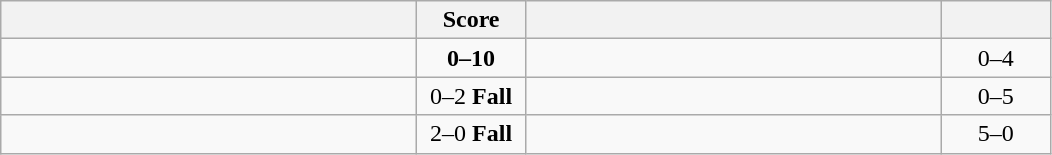<table class="wikitable" style="text-align: center; ">
<tr>
<th align="right" width="270"></th>
<th width="65">Score</th>
<th align="left" width="270"></th>
<th width="65"></th>
</tr>
<tr>
<td align="left"></td>
<td><strong>0–10</strong></td>
<td align="left"><strong></strong></td>
<td>0–4 <strong></strong></td>
</tr>
<tr>
<td align="left"></td>
<td>0–2 <strong>Fall</strong></td>
<td align="left"><strong></strong></td>
<td>0–5 <strong></strong></td>
</tr>
<tr>
<td align="left"><strong></strong></td>
<td>2–0 <strong>Fall</strong></td>
<td align="left"></td>
<td>5–0 <strong></strong></td>
</tr>
</table>
